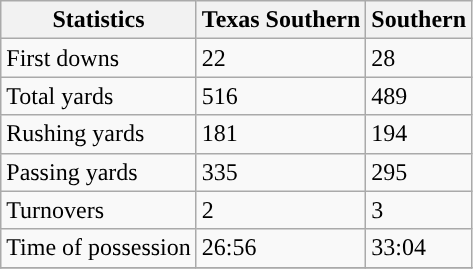<table class="wikitable">
<tr>
<th>Statistics</th>
<th>Texas Southern</th>
<th>Southern</th>
</tr>
<tr>
<td>First downs</td>
<td>22</td>
<td>28</td>
</tr>
<tr>
<td>Total yards</td>
<td>516</td>
<td>489</td>
</tr>
<tr>
<td>Rushing yards</td>
<td>181</td>
<td>194</td>
</tr>
<tr>
<td>Passing yards</td>
<td>335</td>
<td>295</td>
</tr>
<tr>
<td>Turnovers</td>
<td>2</td>
<td>3</td>
</tr>
<tr>
<td>Time of possession</td>
<td>26:56</td>
<td>33:04</td>
</tr>
<tr>
</tr>
</table>
